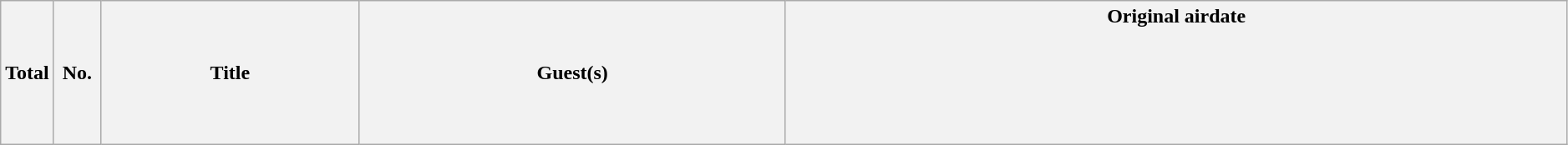<table class="wikitable plainrowheaders" style="width:99%;">
<tr>
<th style="width:30px;">Total</th>
<th style="width:30px;">No.</th>
<th>Title</th>
<th>Guest(s)</th>
<th>Original airdate<br><br><br><br><br><br></th>
</tr>
</table>
